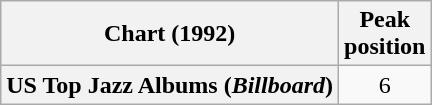<table class="wikitable plainrowheaders" style="text-align:center">
<tr>
<th scope="col">Chart (1992)</th>
<th scope="col">Peak<br>position</th>
</tr>
<tr>
<th scope="row">US Top Jazz Albums (<em>Billboard</em>)</th>
<td>6</td>
</tr>
</table>
